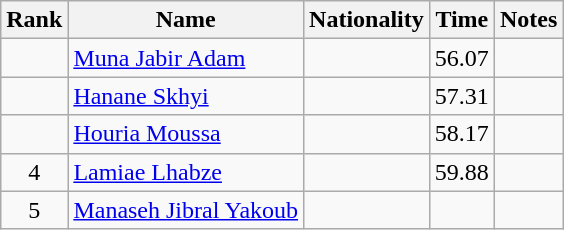<table class="wikitable sortable" style="text-align:center">
<tr>
<th>Rank</th>
<th>Name</th>
<th>Nationality</th>
<th>Time</th>
<th>Notes</th>
</tr>
<tr>
<td></td>
<td align=left><a href='#'>Muna Jabir Adam</a></td>
<td align=left></td>
<td>56.07</td>
<td></td>
</tr>
<tr>
<td></td>
<td align=left><a href='#'>Hanane Skhyi</a></td>
<td align=left></td>
<td>57.31</td>
<td></td>
</tr>
<tr>
<td></td>
<td align=left><a href='#'>Houria Moussa</a></td>
<td align=left></td>
<td>58.17</td>
<td></td>
</tr>
<tr>
<td>4</td>
<td align=left><a href='#'>Lamiae Lhabze</a></td>
<td align=left></td>
<td>59.88</td>
<td></td>
</tr>
<tr>
<td>5</td>
<td align=left><a href='#'>Manaseh Jibral Yakoub</a></td>
<td align=left></td>
<td></td>
<td></td>
</tr>
</table>
